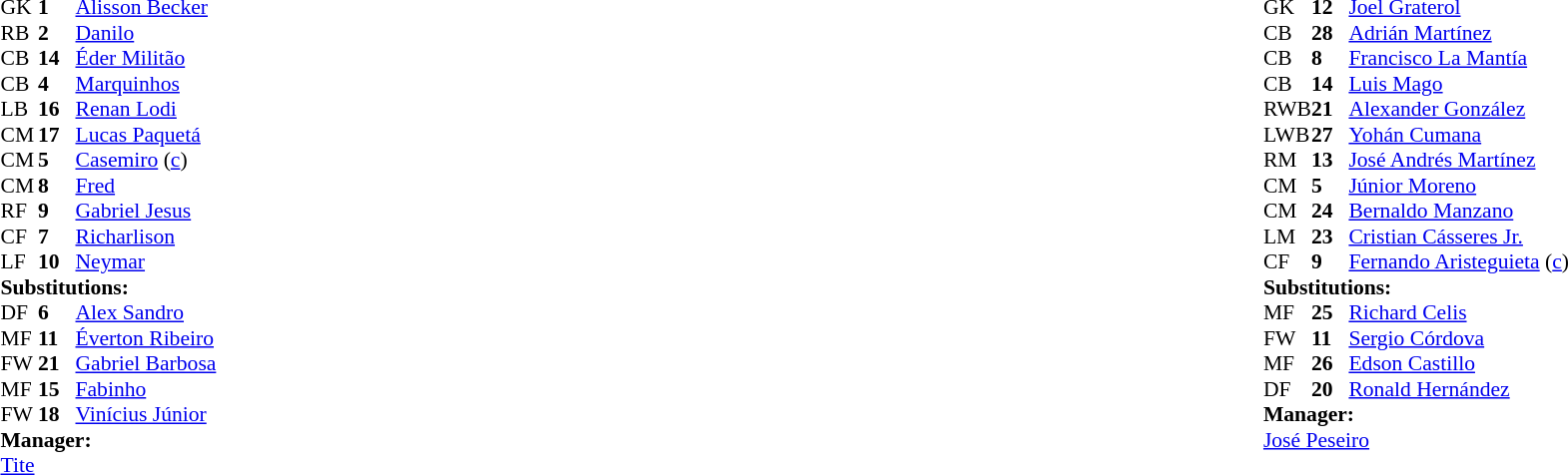<table width="100%">
<tr>
<td valign="top" width="40%"><br><table style="font-size:90%" cellspacing="0" cellpadding="0">
<tr>
<th width=25></th>
<th width=25></th>
</tr>
<tr>
<td>GK</td>
<td><strong>1</strong></td>
<td><a href='#'>Alisson Becker</a></td>
</tr>
<tr>
<td>RB</td>
<td><strong>2</strong></td>
<td><a href='#'>Danilo</a></td>
</tr>
<tr>
<td>CB</td>
<td><strong>14</strong></td>
<td><a href='#'>Éder Militão</a></td>
</tr>
<tr>
<td>CB</td>
<td><strong>4</strong></td>
<td><a href='#'>Marquinhos</a></td>
</tr>
<tr>
<td>LB</td>
<td><strong>16</strong></td>
<td><a href='#'>Renan Lodi</a></td>
<td></td>
<td></td>
</tr>
<tr>
<td>CM</td>
<td><strong>17</strong></td>
<td><a href='#'>Lucas Paquetá</a></td>
<td></td>
<td></td>
</tr>
<tr>
<td>CM</td>
<td><strong>5</strong></td>
<td><a href='#'>Casemiro</a> (<a href='#'>c</a>)</td>
</tr>
<tr>
<td>CM</td>
<td><strong>8</strong></td>
<td><a href='#'>Fred</a></td>
<td></td>
<td></td>
</tr>
<tr>
<td>RF</td>
<td><strong>9</strong></td>
<td><a href='#'>Gabriel Jesus</a></td>
<td></td>
<td></td>
</tr>
<tr>
<td>CF</td>
<td><strong>7</strong></td>
<td><a href='#'>Richarlison</a></td>
<td></td>
<td></td>
</tr>
<tr>
<td>LF</td>
<td><strong>10</strong></td>
<td><a href='#'>Neymar</a></td>
</tr>
<tr>
<td colspan=3><strong>Substitutions:</strong></td>
</tr>
<tr>
<td>DF</td>
<td><strong>6</strong></td>
<td><a href='#'>Alex Sandro</a></td>
<td></td>
<td></td>
</tr>
<tr>
<td>MF</td>
<td><strong>11</strong></td>
<td><a href='#'>Éverton Ribeiro</a></td>
<td></td>
<td></td>
</tr>
<tr>
<td>FW</td>
<td><strong>21</strong></td>
<td><a href='#'>Gabriel Barbosa</a></td>
<td></td>
<td></td>
</tr>
<tr>
<td>MF</td>
<td><strong>15</strong></td>
<td><a href='#'>Fabinho</a></td>
<td></td>
<td></td>
</tr>
<tr>
<td>FW</td>
<td><strong>18</strong></td>
<td><a href='#'>Vinícius Júnior</a></td>
<td></td>
<td></td>
</tr>
<tr>
<td colspan=3><strong>Manager:</strong></td>
</tr>
<tr>
<td colspan=3><a href='#'>Tite</a></td>
</tr>
</table>
</td>
<td valign="top"></td>
<td valign="top" width="50%"><br><table style="font-size:90%; margin:auto" cellspacing="0" cellpadding="0">
<tr>
<th width=25></th>
<th width=25></th>
</tr>
<tr>
<td>GK</td>
<td><strong>12</strong></td>
<td><a href='#'>Joel Graterol</a></td>
</tr>
<tr>
<td>CB</td>
<td><strong>28</strong></td>
<td><a href='#'>Adrián Martínez</a></td>
</tr>
<tr>
<td>CB</td>
<td><strong>8</strong></td>
<td><a href='#'>Francisco La Mantía</a></td>
</tr>
<tr>
<td>CB</td>
<td><strong>14</strong></td>
<td><a href='#'>Luis Mago</a></td>
<td></td>
</tr>
<tr>
<td>RWB</td>
<td><strong>21</strong></td>
<td><a href='#'>Alexander González</a></td>
<td></td>
<td></td>
</tr>
<tr>
<td>LWB</td>
<td><strong>27</strong></td>
<td><a href='#'>Yohán Cumana</a></td>
</tr>
<tr>
<td>RM</td>
<td><strong>13</strong></td>
<td><a href='#'>José Andrés Martínez</a></td>
</tr>
<tr>
<td>CM</td>
<td><strong>5</strong></td>
<td><a href='#'>Júnior Moreno</a></td>
</tr>
<tr>
<td>CM</td>
<td><strong>24</strong></td>
<td><a href='#'>Bernaldo Manzano</a></td>
<td></td>
<td></td>
</tr>
<tr>
<td>LM</td>
<td><strong>23</strong></td>
<td><a href='#'>Cristian Cásseres Jr.</a></td>
<td></td>
<td></td>
</tr>
<tr>
<td>CF</td>
<td><strong>9</strong></td>
<td><a href='#'>Fernando Aristeguieta</a> (<a href='#'>c</a>)</td>
<td></td>
<td></td>
</tr>
<tr>
<td colspan=3><strong>Substitutions:</strong></td>
</tr>
<tr>
<td>MF</td>
<td><strong>25</strong></td>
<td><a href='#'>Richard Celis</a></td>
<td></td>
<td></td>
</tr>
<tr>
<td>FW</td>
<td><strong>11</strong></td>
<td><a href='#'>Sergio Córdova</a></td>
<td></td>
<td></td>
</tr>
<tr>
<td>MF</td>
<td><strong>26</strong></td>
<td><a href='#'>Edson Castillo</a></td>
<td></td>
<td></td>
</tr>
<tr>
<td>DF</td>
<td><strong>20</strong></td>
<td><a href='#'>Ronald Hernández</a></td>
<td></td>
<td></td>
</tr>
<tr>
<td colspan=3><strong>Manager:</strong></td>
</tr>
<tr>
<td colspan=3> <a href='#'>José Peseiro</a></td>
</tr>
</table>
</td>
</tr>
</table>
